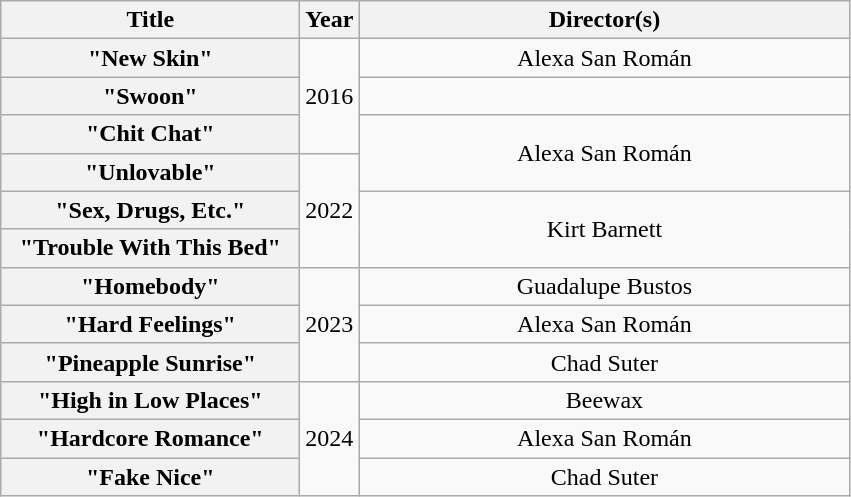<table class="wikitable plainrowheaders" style="text-align:center;">
<tr>
<th scope="col" style="width:12em;">Title</th>
<th scope="col" style="width:2em;">Year</th>
<th scope="col" style="width:20em;">Director(s)</th>
</tr>
<tr>
<th scope="row">"New Skin"</th>
<td rowspan="3">2016</td>
<td>Alexa San Román</td>
</tr>
<tr>
<th scope="row">"Swoon"</th>
<td></td>
</tr>
<tr>
<th scope="row">"Chit Chat"</th>
<td rowspan="2">Alexa San Román</td>
</tr>
<tr>
<th scope="row">"Unlovable"</th>
<td rowspan="3">2022</td>
</tr>
<tr>
<th scope="row">"Sex, Drugs, Etc."</th>
<td rowspan="2">Kirt Barnett</td>
</tr>
<tr>
<th scope="row">"Trouble With This Bed"</th>
</tr>
<tr>
<th scope="row">"Homebody"</th>
<td rowspan="3">2023</td>
<td>Guadalupe Bustos</td>
</tr>
<tr>
<th scope="row">"Hard Feelings"</th>
<td>Alexa San Román</td>
</tr>
<tr>
<th scope="row">"Pineapple Sunrise"</th>
<td>Chad Suter</td>
</tr>
<tr>
<th scope="row">"High in Low Places"</th>
<td rowspan="3">2024</td>
<td>Beewax</td>
</tr>
<tr>
<th scope="row">"Hardcore Romance"</th>
<td>Alexa San Román</td>
</tr>
<tr>
<th scope="row">"Fake Nice"</th>
<td>Chad Suter</td>
</tr>
</table>
